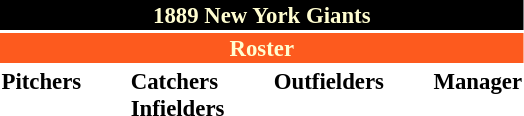<table class="toccolours" style="font-size: 95%;">
<tr>
<th colspan="10" style="background-color: black; color: #FFFDD0; text-align: center;">1889 New York Giants</th>
</tr>
<tr>
<td colspan="10" style="background-color: #fd5a1e; color: #FFFDD0; text-align: center;"><strong>Roster</strong></td>
</tr>
<tr>
<td valign="top"><strong>Pitchers</strong><br>



</td>
<td width="25px"></td>
<td valign="top"><strong>Catchers</strong><br>


<strong>Infielders</strong>




</td>
<td width="25px"></td>
<td valign="top"><strong>Outfielders</strong><br>





</td>
<td width="25px"></td>
<td valign="top"><strong>Manager</strong><br></td>
</tr>
</table>
